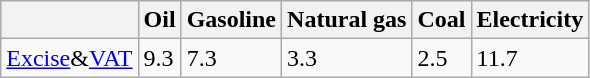<table class="wikitable">
<tr>
<th></th>
<th>Oil</th>
<th>Gasoline</th>
<th>Natural gas</th>
<th>Coal</th>
<th>Electricity</th>
</tr>
<tr>
<td><a href='#'>Excise</a>&<a href='#'>VAT</a></td>
<td>9.3</td>
<td>7.3</td>
<td>3.3</td>
<td>2.5</td>
<td>11.7</td>
</tr>
</table>
